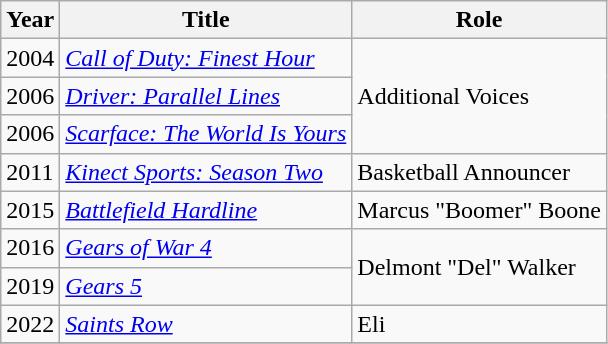<table class="wikitable sortable">
<tr>
<th>Year</th>
<th>Title</th>
<th>Role</th>
</tr>
<tr>
<td>2004</td>
<td><em><a href='#'>Call of Duty: Finest Hour</a></em></td>
<td rowspan="3">Additional Voices</td>
</tr>
<tr>
<td>2006</td>
<td><em><a href='#'>Driver: Parallel Lines</a></em></td>
</tr>
<tr>
<td>2006</td>
<td><em><a href='#'>Scarface: The World Is Yours</a></em></td>
</tr>
<tr>
<td>2011</td>
<td><em><a href='#'>Kinect Sports: Season Two</a></em></td>
<td>Basketball Announcer</td>
</tr>
<tr>
<td>2015</td>
<td><em><a href='#'>Battlefield Hardline</a></em></td>
<td>Marcus "Boomer" Boone</td>
</tr>
<tr>
<td>2016</td>
<td><em><a href='#'>Gears of War 4</a></em></td>
<td rowspan="2">Delmont "Del" Walker</td>
</tr>
<tr>
<td>2019</td>
<td><em><a href='#'>Gears 5</a></em></td>
</tr>
<tr>
<td>2022</td>
<td><em><a href='#'>Saints Row</a></em></td>
<td>Eli</td>
</tr>
<tr>
</tr>
</table>
